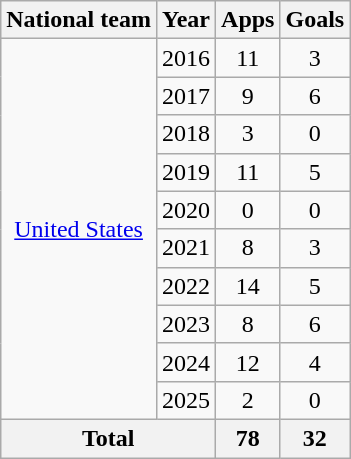<table class=wikitable style=text-align:center>
<tr>
<th>National team</th>
<th>Year</th>
<th>Apps</th>
<th>Goals</th>
</tr>
<tr>
<td rowspan="10"><a href='#'>United States</a></td>
<td>2016</td>
<td>11</td>
<td>3</td>
</tr>
<tr>
<td>2017</td>
<td>9</td>
<td>6</td>
</tr>
<tr>
<td>2018</td>
<td>3</td>
<td>0</td>
</tr>
<tr>
<td>2019</td>
<td>11</td>
<td>5</td>
</tr>
<tr>
<td>2020</td>
<td>0</td>
<td>0</td>
</tr>
<tr>
<td>2021</td>
<td>8</td>
<td>3</td>
</tr>
<tr>
<td>2022</td>
<td>14</td>
<td>5</td>
</tr>
<tr>
<td>2023</td>
<td>8</td>
<td>6</td>
</tr>
<tr>
<td>2024</td>
<td>12</td>
<td>4</td>
</tr>
<tr>
<td>2025</td>
<td>2</td>
<td>0</td>
</tr>
<tr>
<th colspan=2>Total</th>
<th>78</th>
<th>32</th>
</tr>
</table>
